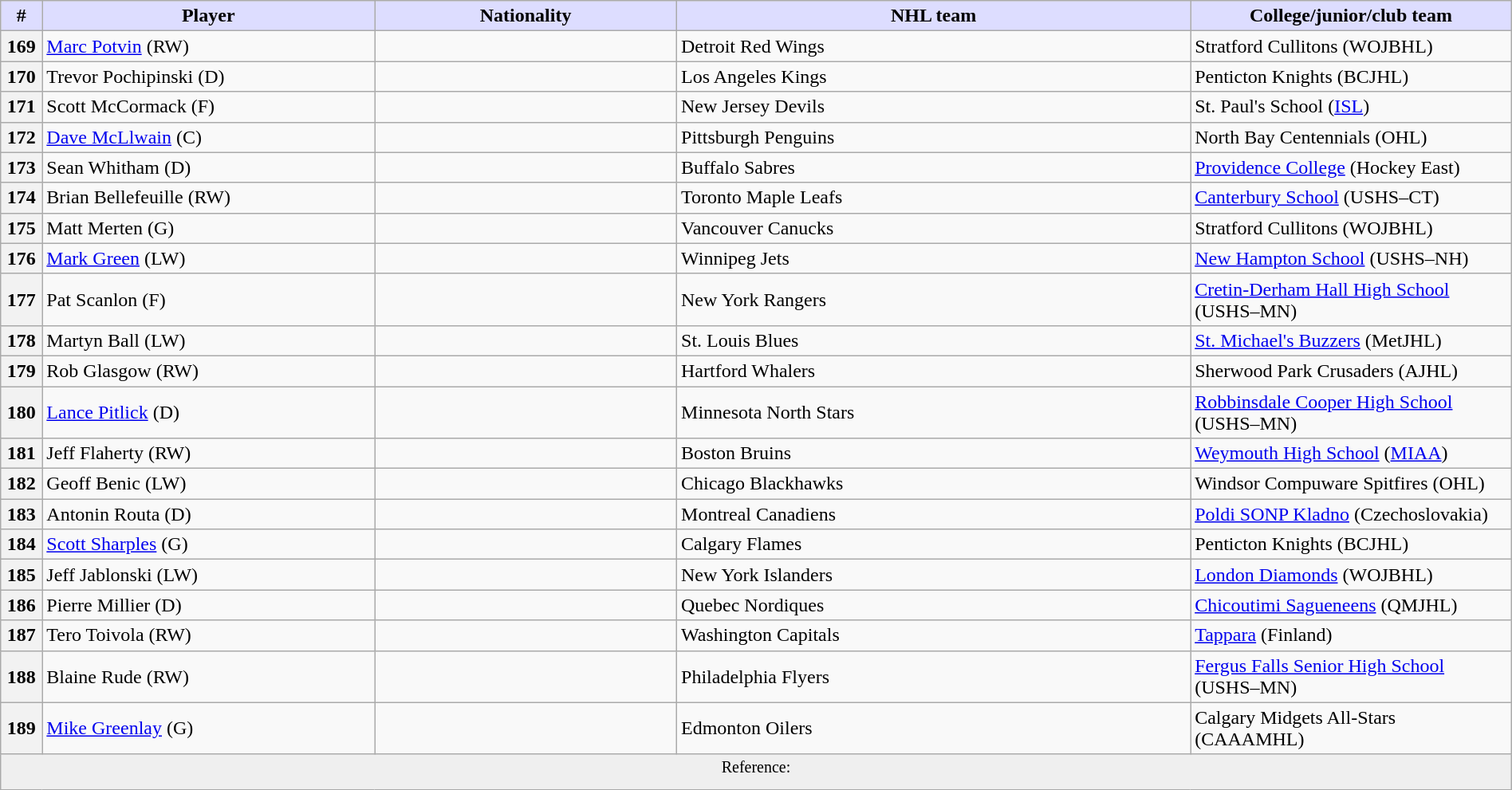<table class="wikitable" style="width: 100%">
<tr>
<th style="background:#ddf; width:2.75%;">#</th>
<th style="background:#ddf; width:22.0%;">Player</th>
<th style="background:#ddf; width:20.0%;">Nationality</th>
<th style="background:#ddf; width:34.0%;">NHL team</th>
<th style="background:#ddf; width:100.0%;">College/junior/club team</th>
</tr>
<tr>
<th>169</th>
<td><a href='#'>Marc Potvin</a> (RW)</td>
<td></td>
<td>Detroit Red Wings</td>
<td>Stratford Cullitons (WOJBHL)</td>
</tr>
<tr>
<th>170</th>
<td>Trevor Pochipinski (D)</td>
<td></td>
<td>Los Angeles Kings</td>
<td>Penticton Knights (BCJHL)</td>
</tr>
<tr>
<th>171</th>
<td>Scott McCormack (F)</td>
<td></td>
<td>New Jersey Devils</td>
<td>St. Paul's School (<a href='#'>ISL</a>)</td>
</tr>
<tr>
<th>172</th>
<td><a href='#'>Dave McLlwain</a> (C)</td>
<td></td>
<td>Pittsburgh Penguins</td>
<td>North Bay Centennials (OHL)</td>
</tr>
<tr>
<th>173</th>
<td>Sean Whitham (D)</td>
<td></td>
<td>Buffalo Sabres</td>
<td><a href='#'>Providence College</a> (Hockey East)</td>
</tr>
<tr>
<th>174</th>
<td>Brian Bellefeuille (RW)</td>
<td></td>
<td>Toronto Maple Leafs</td>
<td><a href='#'>Canterbury School</a> (USHS–CT)</td>
</tr>
<tr>
<th>175</th>
<td>Matt Merten (G)</td>
<td></td>
<td>Vancouver Canucks</td>
<td>Stratford Cullitons (WOJBHL)</td>
</tr>
<tr>
<th>176</th>
<td><a href='#'>Mark Green</a> (LW)</td>
<td></td>
<td>Winnipeg Jets</td>
<td><a href='#'>New Hampton School</a> (USHS–NH)</td>
</tr>
<tr>
<th>177</th>
<td>Pat Scanlon (F)</td>
<td></td>
<td>New York Rangers</td>
<td><a href='#'>Cretin-Derham Hall High School</a> (USHS–MN)</td>
</tr>
<tr>
<th>178</th>
<td>Martyn Ball (LW)</td>
<td></td>
<td>St. Louis Blues</td>
<td><a href='#'>St. Michael's Buzzers</a> (MetJHL)</td>
</tr>
<tr>
<th>179</th>
<td>Rob Glasgow (RW)</td>
<td></td>
<td>Hartford Whalers</td>
<td>Sherwood Park Crusaders (AJHL)</td>
</tr>
<tr>
<th>180</th>
<td><a href='#'>Lance Pitlick</a> (D)</td>
<td></td>
<td>Minnesota North Stars</td>
<td><a href='#'>Robbinsdale Cooper High School</a> (USHS–MN)</td>
</tr>
<tr>
<th>181</th>
<td>Jeff Flaherty (RW)</td>
<td></td>
<td>Boston Bruins</td>
<td><a href='#'>Weymouth High School</a> (<a href='#'>MIAA</a>)</td>
</tr>
<tr>
<th>182</th>
<td>Geoff Benic (LW)</td>
<td></td>
<td>Chicago Blackhawks</td>
<td>Windsor Compuware Spitfires (OHL)</td>
</tr>
<tr>
<th>183</th>
<td>Antonin Routa (D)</td>
<td></td>
<td>Montreal Canadiens</td>
<td><a href='#'>Poldi SONP Kladno</a> (Czechoslovakia)</td>
</tr>
<tr>
<th>184</th>
<td><a href='#'>Scott Sharples</a> (G)</td>
<td></td>
<td>Calgary Flames</td>
<td>Penticton Knights (BCJHL)</td>
</tr>
<tr>
<th>185</th>
<td>Jeff Jablonski (LW)</td>
<td></td>
<td>New York Islanders</td>
<td><a href='#'>London Diamonds</a> (WOJBHL)</td>
</tr>
<tr>
<th>186</th>
<td>Pierre Millier (D)</td>
<td></td>
<td>Quebec Nordiques</td>
<td><a href='#'>Chicoutimi Sagueneens</a> (QMJHL)</td>
</tr>
<tr>
<th>187</th>
<td>Tero Toivola (RW)</td>
<td></td>
<td>Washington Capitals</td>
<td><a href='#'>Tappara</a> (Finland)</td>
</tr>
<tr>
<th>188</th>
<td>Blaine Rude (RW)</td>
<td></td>
<td>Philadelphia Flyers</td>
<td><a href='#'>Fergus Falls Senior High School</a> (USHS–MN)</td>
</tr>
<tr>
<th>189</th>
<td><a href='#'>Mike Greenlay</a> (G)</td>
<td></td>
<td>Edmonton Oilers</td>
<td>Calgary Midgets All-Stars (CAAAMHL)</td>
</tr>
<tr>
<td align=center colspan="6" bgcolor="#efefef"><sup>Reference:   </sup></td>
</tr>
</table>
